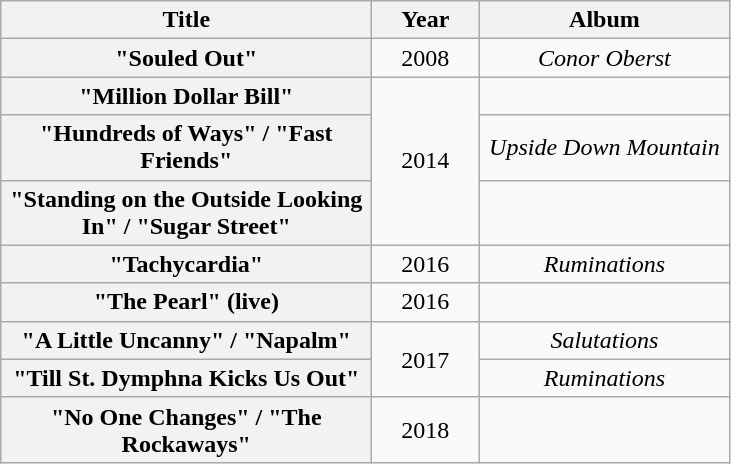<table class="wikitable plainrowheaders" style="text-align:center;">
<tr>
<th scope="col" rowspan="1" style="width:15em;">Title</th>
<th scope="col" rowspan="1" style="width:4em;">Year</th>
<th scope="col" rowspan="1" style="width:10em;">Album</th>
</tr>
<tr>
<th scope="row">"Souled Out"</th>
<td>2008</td>
<td><em>Conor Oberst</em></td>
</tr>
<tr>
<th scope="row">"Million Dollar Bill"</th>
<td rowspan="3">2014</td>
<td></td>
</tr>
<tr>
<th scope="row">"Hundreds of Ways" / "Fast Friends"</th>
<td><em>Upside Down Mountain</em></td>
</tr>
<tr>
<th scope="row">"Standing on the Outside Looking In" / "Sugar Street"</th>
<td></td>
</tr>
<tr>
<th scope="row">"Tachycardia"</th>
<td>2016</td>
<td><em>Ruminations</em></td>
</tr>
<tr>
<th scope="row">"The Pearl" (live)<br></th>
<td>2016</td>
<td></td>
</tr>
<tr>
<th scope="row">"A Little Uncanny" / "Napalm"</th>
<td rowspan="2">2017</td>
<td><em>Salutations</em></td>
</tr>
<tr>
<th scope="row">"Till St. Dymphna Kicks Us Out"</th>
<td><em>Ruminations</em></td>
</tr>
<tr>
<th scope="row">"No One Changes" / "The Rockaways"</th>
<td>2018</td>
<td></td>
</tr>
</table>
